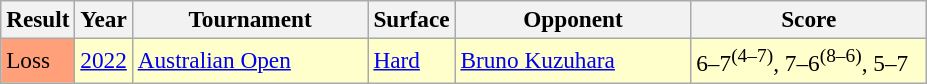<table class="wikitable" style=font-size:97%>
<tr>
<th>Result</th>
<th>Year</th>
<th width=150>Tournament</th>
<th>Surface</th>
<th width=150>Opponent</th>
<th width=150>Score</th>
</tr>
<tr style="background:#ffc;">
<td bgcolor="ffa07a">Loss</td>
<td><a href='#'>2022</a></td>
<td><a href='#'>Australian Open</a></td>
<td><a href='#'>Hard</a></td>
<td> <a href='#'>Bruno Kuzuhara</a></td>
<td>6–7<sup>(4–7)</sup>, 7–6<sup>(8–6)</sup>, 5–7</td>
</tr>
</table>
